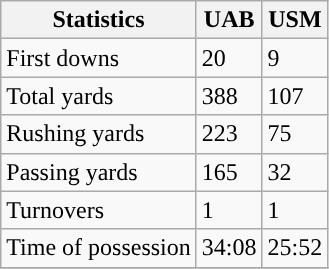<table class="wikitable">
<tr>
<th>Statistics</th>
<th>UAB</th>
<th>USM</th>
</tr>
<tr>
<td>First downs</td>
<td>20</td>
<td>9</td>
</tr>
<tr>
<td>Total yards</td>
<td>388</td>
<td>107</td>
</tr>
<tr>
<td>Rushing yards</td>
<td>223</td>
<td>75</td>
</tr>
<tr>
<td>Passing yards</td>
<td>165</td>
<td>32</td>
</tr>
<tr>
<td>Turnovers</td>
<td>1</td>
<td>1</td>
</tr>
<tr>
<td>Time of possession</td>
<td>34:08</td>
<td>25:52</td>
</tr>
<tr>
</tr>
</table>
